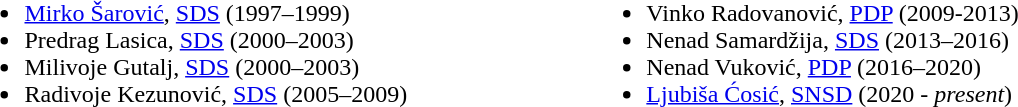<table style="width:65%; background:none;">
<tr>
<td valign="top"><br><ul><li><a href='#'>Mirko Šarović</a>, <a href='#'>SDS</a> (1997–1999)</li><li>Predrag Lasica, <a href='#'>SDS</a> (2000–2003)</li><li>Milivoje Gutalj, <a href='#'>SDS</a> (2000–2003)</li><li>Radivoje Kezunović, <a href='#'>SDS</a> (2005–2009)</li></ul></td>
<td><br><ul><li>Vinko Radovanović, <a href='#'>PDP</a> (2009-2013)</li><li>Nenad Samardžija, <a href='#'>SDS</a> (2013–2016)</li><li>Nenad Vuković, <a href='#'>PDP</a> (2016–2020)</li><li><a href='#'>Ljubiša Ćosić</a>, <a href='#'>SNSD</a> (2020 - <em>present</em>)</li></ul></td>
</tr>
</table>
